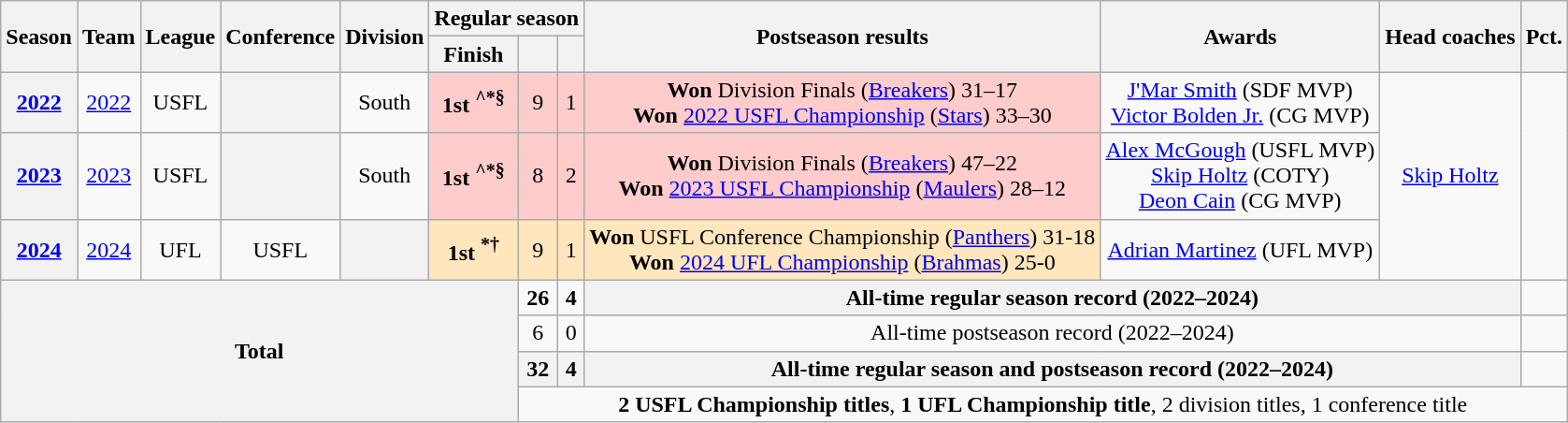<table class="wikitable" style="text-align:center">
<tr>
<th rowspan="2">Season</th>
<th rowspan="2">Team</th>
<th rowspan="2">League</th>
<th rowspan="2">Conference</th>
<th rowspan="2">Division</th>
<th colspan="3">Regular season</th>
<th rowspan="2">Postseason results</th>
<th rowspan="2">Awards</th>
<th rowspan="2">Head coaches</th>
<th rowspan="2">Pct.</th>
</tr>
<tr>
<th>Finish</th>
<th></th>
<th></th>
</tr>
<tr>
<th><a href='#'>2022</a></th>
<td><a href='#'>2022</a></td>
<td>USFL</td>
<th></th>
<td>South</td>
<td bgcolor="#ffcccc"><strong>1st <sup>^*§</sup></strong></td>
<td bgcolor="#ffcccc">9</td>
<td bgcolor="#ffcccc">1</td>
<td bgcolor="#ffcccc"><strong>Won</strong> Division Finals (<a href='#'>Breakers</a>) 31–17<br><strong>Won</strong> <a href='#'>2022 USFL Championship</a> (<a href='#'>Stars</a>) 33–30</td>
<td><a href='#'>J'Mar Smith</a> (SDF MVP)<br><a href='#'>Victor Bolden Jr.</a> (CG MVP)</td>
<td rowspan="3"><a href='#'>Skip Holtz</a></td>
<td rowspan="3"></td>
</tr>
<tr>
<th><a href='#'>2023</a></th>
<td><a href='#'>2023</a></td>
<td>USFL</td>
<th></th>
<td>South</td>
<td bgcolor="#ffcccc"><strong>1st <sup>^*§</sup></strong></td>
<td bgcolor="#ffcccc">8</td>
<td bgcolor="#ffcccc">2</td>
<td bgcolor="#ffcccc"><strong>Won</strong> Division Finals (<a href='#'>Breakers</a>) 47–22<br><strong>Won</strong> <a href='#'>2023 USFL Championship</a> (<a href='#'>Maulers</a>) 28–12</td>
<td><a href='#'>Alex McGough</a> (USFL MVP)<br><a href='#'>Skip Holtz</a> (COTY)<br><a href='#'>Deon Cain</a> (CG MVP)</td>
</tr>
<tr>
<th><a href='#'>2024</a></th>
<td><a href='#'>2024</a></td>
<td>UFL</td>
<td>USFL</td>
<th></th>
<td bgcolor="#ffe6bd"><strong>1st <sup>*†</sup></strong></td>
<td bgcolor="#ffe6bd">9</td>
<td bgcolor="#ffe6bd">1</td>
<td bgcolor="#ffe6bd"><strong>Won</strong> USFL Conference Championship (<a href='#'>Panthers</a>) 31-18<br><strong>Won</strong> <a href='#'>2024 UFL Championship</a> (<a href='#'>Brahmas</a>) 25-0</td>
<td><a href='#'>Adrian Martinez</a> (UFL MVP)</td>
</tr>
<tr>
<th rowspan="4" colspan="6">Total</th>
<td><strong>26</strong></td>
<td><strong>4</strong></td>
<th colspan="3">All-time regular season record (2022–2024)</th>
<td></td>
</tr>
<tr>
<td>6</td>
<td>0</td>
<td colspan="3">All-time postseason record (2022–2024)</td>
<td></td>
</tr>
<tr>
<th>32</th>
<th>4</th>
<th colspan="3">All-time regular season and postseason record (2022–2024)</th>
<td></td>
</tr>
<tr>
<td colspan="6"><strong>2 USFL Championship titles</strong>, <strong>1 UFL Championship title</strong>, 2 division titles, 1 conference title</td>
</tr>
</table>
